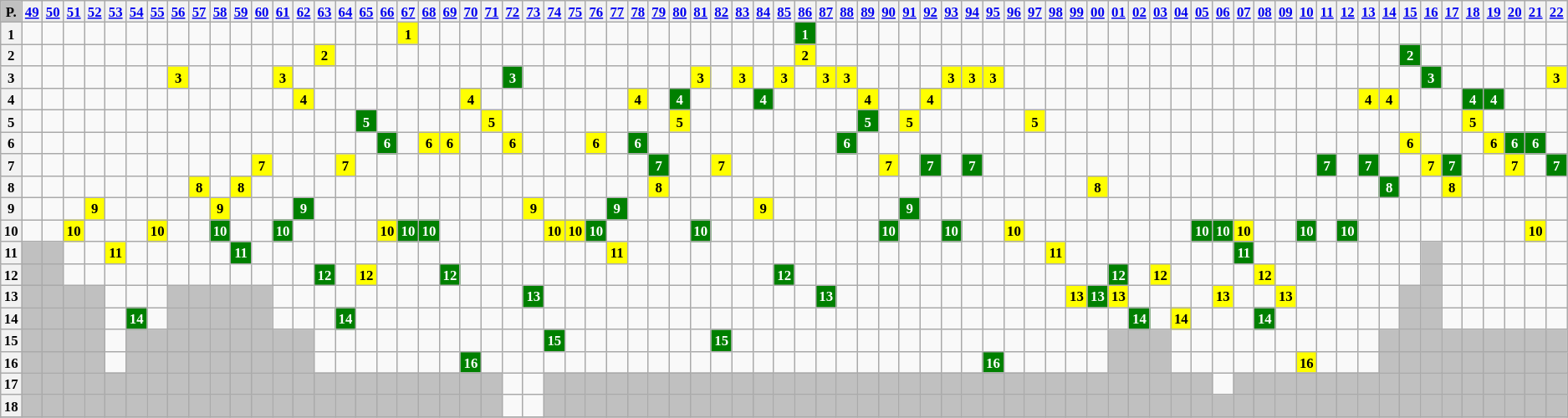<table class="wikitable" style="text-align: center; font-size:70%">
<tr>
<th style="background:#c0c0c0">P.</th>
<th><strong><a href='#'>49</a></strong></th>
<th><strong><a href='#'>50</a></strong></th>
<th><strong><a href='#'>51</a></strong></th>
<th><strong><a href='#'>52</a></strong></th>
<th><strong><a href='#'>53</a></strong></th>
<th><strong><a href='#'>54</a></strong></th>
<th><strong><a href='#'>55</a></strong></th>
<th><strong><a href='#'>56</a></strong></th>
<th><strong><a href='#'>57</a></strong></th>
<th><strong><a href='#'>58</a></strong></th>
<th><strong><a href='#'>59</a></strong></th>
<th><strong><a href='#'>60</a></strong></th>
<th><strong><a href='#'>61</a></strong></th>
<th><strong><a href='#'>62</a></strong></th>
<th><strong><a href='#'>63</a></strong></th>
<th><strong><a href='#'>64</a></strong></th>
<th><strong><a href='#'>65</a></strong></th>
<th><strong><a href='#'>66</a></strong></th>
<th><strong><a href='#'>67</a></strong></th>
<th><strong><a href='#'>68</a></strong></th>
<th><strong><a href='#'>69</a></strong></th>
<th><strong><a href='#'>70</a></strong></th>
<th><strong><a href='#'>71</a></strong></th>
<th><strong><a href='#'>72</a></strong></th>
<th><strong><a href='#'>73</a></strong></th>
<th><strong><a href='#'>74</a></strong></th>
<th><strong><a href='#'>75</a></strong></th>
<th><strong><a href='#'>76</a></strong></th>
<th><strong><a href='#'>77</a></strong></th>
<th><strong><a href='#'>78</a></strong></th>
<th><strong><a href='#'>79</a></strong></th>
<th><strong><a href='#'>80</a></strong></th>
<th><strong><a href='#'>81</a></strong></th>
<th><strong><a href='#'>82</a></strong></th>
<th><strong><a href='#'>83</a></strong></th>
<th><strong><a href='#'>84</a></strong></th>
<th><strong><a href='#'>85</a></strong></th>
<th><strong><a href='#'>86</a></strong></th>
<th><strong><a href='#'>87</a></strong></th>
<th><strong><a href='#'>88</a></strong></th>
<th><strong><a href='#'>89</a></strong></th>
<th><strong><a href='#'>90</a></strong></th>
<th><strong><a href='#'>91</a></strong></th>
<th><strong><a href='#'>92</a></strong></th>
<th><strong><a href='#'>93</a></strong></th>
<th><strong><a href='#'>94</a></strong></th>
<th><strong><a href='#'>95</a></strong></th>
<th><strong><a href='#'>96</a></strong></th>
<th><strong><a href='#'>97</a></strong></th>
<th><strong><a href='#'>98</a></strong></th>
<th><strong><a href='#'>99</a></strong></th>
<th><strong><a href='#'>00</a></strong></th>
<th><strong><a href='#'>01</a></strong></th>
<th><strong><a href='#'>02</a></strong></th>
<th><strong><a href='#'>03</a></strong></th>
<th><strong><a href='#'>04</a></strong></th>
<th><strong><a href='#'>05</a></strong></th>
<th><strong><a href='#'>06</a></strong></th>
<th><strong><a href='#'>07</a></strong></th>
<th><strong><a href='#'>08</a></strong></th>
<th><strong><a href='#'>09</a></strong></th>
<th><strong><a href='#'>10</a></strong></th>
<th><strong><a href='#'>11</a></strong></th>
<th><strong><a href='#'>12</a></strong></th>
<th><strong><a href='#'>13</a></strong></th>
<th><strong><a href='#'>14</a></strong></th>
<th><strong><a href='#'>15</a></strong></th>
<th><strong><a href='#'>16</a></strong></th>
<th><strong><a href='#'>17</a></strong></th>
<th><strong><a href='#'>18</a></strong></th>
<th><strong><a href='#'>19</a></strong></th>
<th><strong><a href='#'>20</a></strong></th>
<th><strong><a href='#'>21</a></strong></th>
<th><strong><a href='#'>22</a></strong></th>
</tr>
<tr>
<th>1</th>
<td></td>
<td></td>
<td></td>
<td></td>
<td></td>
<td></td>
<td></td>
<td></td>
<td></td>
<td></td>
<td></td>
<td></td>
<td></td>
<td></td>
<td></td>
<td></td>
<td></td>
<td></td>
<td style="background-color:yellow;color:black;"><strong>1</strong></td>
<td></td>
<td></td>
<td></td>
<td></td>
<td></td>
<td></td>
<td></td>
<td></td>
<td></td>
<td></td>
<td></td>
<td></td>
<td></td>
<td></td>
<td></td>
<td></td>
<td></td>
<td></td>
<td style="background-color:green;color:white;"><strong>1</strong></td>
<td></td>
<td></td>
<td></td>
<td></td>
<td></td>
<td></td>
<td></td>
<td></td>
<td></td>
<td></td>
<td></td>
<td></td>
<td></td>
<td></td>
<td></td>
<td></td>
<td></td>
<td></td>
<td></td>
<td></td>
<td></td>
<td></td>
<td></td>
<td></td>
<td></td>
<td></td>
<td></td>
<td></td>
<td></td>
<td></td>
<td></td>
<td></td>
<td></td>
<td></td>
<td></td>
<td></td>
</tr>
<tr>
<th>2</th>
<td></td>
<td></td>
<td></td>
<td></td>
<td></td>
<td></td>
<td></td>
<td></td>
<td></td>
<td></td>
<td></td>
<td></td>
<td></td>
<td></td>
<td style="background-color:yellow;color:black;"><strong>2</strong></td>
<td></td>
<td></td>
<td></td>
<td></td>
<td></td>
<td></td>
<td></td>
<td></td>
<td></td>
<td></td>
<td></td>
<td></td>
<td></td>
<td></td>
<td></td>
<td></td>
<td></td>
<td></td>
<td></td>
<td></td>
<td></td>
<td></td>
<td style="background-color:yellow;color:black;"><strong>2</strong></td>
<td></td>
<td></td>
<td></td>
<td></td>
<td></td>
<td></td>
<td></td>
<td></td>
<td></td>
<td></td>
<td></td>
<td></td>
<td></td>
<td></td>
<td></td>
<td></td>
<td></td>
<td></td>
<td></td>
<td></td>
<td></td>
<td></td>
<td></td>
<td></td>
<td></td>
<td></td>
<td></td>
<td></td>
<td style="background-color:green;color:white;"><strong>2</strong></td>
<td></td>
<td></td>
<td></td>
<td></td>
<td></td>
<td></td>
<td></td>
</tr>
<tr>
<th>3</th>
<td></td>
<td></td>
<td></td>
<td></td>
<td></td>
<td></td>
<td></td>
<td style="background-color:yellow;color:black;"><strong>3</strong></td>
<td></td>
<td></td>
<td></td>
<td></td>
<td style="background-color:yellow;color:black;"><strong>3</strong></td>
<td></td>
<td></td>
<td></td>
<td></td>
<td></td>
<td></td>
<td></td>
<td></td>
<td></td>
<td></td>
<td style="background-color:green;color:white;"><strong>3</strong></td>
<td></td>
<td></td>
<td></td>
<td></td>
<td></td>
<td></td>
<td></td>
<td></td>
<td style="background-color:yellow;color:black;"><strong>3</strong></td>
<td></td>
<td style="background-color:yellow;color:black;"><strong>3</strong></td>
<td></td>
<td style="background-color:yellow;color:black;"><strong>3</strong></td>
<td></td>
<td style="background-color:yellow;color:black;"><strong>3</strong></td>
<td style="background-color:yellow;color:black;"><strong>3</strong></td>
<td></td>
<td></td>
<td></td>
<td></td>
<td style="background-color:yellow;color:black;"><strong>3</strong></td>
<td style="background-color:yellow;color:black;"><strong>3</strong></td>
<td style="background-color:yellow;color:black;"><strong>3</strong></td>
<td></td>
<td></td>
<td></td>
<td></td>
<td></td>
<td></td>
<td></td>
<td></td>
<td></td>
<td></td>
<td></td>
<td></td>
<td></td>
<td></td>
<td></td>
<td></td>
<td></td>
<td></td>
<td></td>
<td></td>
<td style="background-color:green;color:white;"><strong>3</strong></td>
<td></td>
<td></td>
<td></td>
<td></td>
<td></td>
<td style="background-color:yellow;color:black;"><strong>3</strong></td>
</tr>
<tr>
<th>4</th>
<td></td>
<td></td>
<td></td>
<td></td>
<td></td>
<td></td>
<td></td>
<td></td>
<td></td>
<td></td>
<td></td>
<td></td>
<td></td>
<td style="background-color:yellow;color:black;"><strong>4</strong></td>
<td></td>
<td></td>
<td></td>
<td></td>
<td></td>
<td></td>
<td></td>
<td style="background-color:yellow;color:black;"><strong>4</strong></td>
<td></td>
<td></td>
<td></td>
<td></td>
<td></td>
<td></td>
<td></td>
<td style="background-color:yellow;color:black;"><strong>4</strong></td>
<td></td>
<td style="background-color:green;color:white;"><strong>4</strong></td>
<td></td>
<td></td>
<td></td>
<td style="background-color:green;color:white;"><strong>4</strong></td>
<td></td>
<td></td>
<td></td>
<td></td>
<td style="background-color:yellow;color:black;"><strong>4</strong></td>
<td></td>
<td></td>
<td style="background-color:yellow;color:black;"><strong>4</strong></td>
<td></td>
<td></td>
<td></td>
<td></td>
<td></td>
<td></td>
<td></td>
<td></td>
<td></td>
<td></td>
<td></td>
<td></td>
<td></td>
<td></td>
<td></td>
<td></td>
<td></td>
<td></td>
<td></td>
<td></td>
<td style="background-color:yellow;color:black;"><strong>4</strong></td>
<td style="background-color:yellow;color:black;"><strong>4</strong></td>
<td></td>
<td></td>
<td></td>
<td style="background-color:green;color:white;"><strong>4</strong></td>
<td style="background-color:green;color:white;"><strong>4</strong></td>
<td></td>
<td></td>
<td></td>
</tr>
<tr>
<th>5</th>
<td></td>
<td></td>
<td></td>
<td></td>
<td></td>
<td></td>
<td></td>
<td></td>
<td></td>
<td></td>
<td></td>
<td></td>
<td></td>
<td></td>
<td></td>
<td></td>
<td style="background-color:green;color:white;"><strong>5</strong></td>
<td></td>
<td></td>
<td></td>
<td></td>
<td></td>
<td style="background-color:yellow;color:black;"><strong>5</strong></td>
<td></td>
<td></td>
<td></td>
<td></td>
<td></td>
<td></td>
<td></td>
<td></td>
<td style="background-color:yellow;color:black;"><strong>5</strong></td>
<td></td>
<td></td>
<td></td>
<td></td>
<td></td>
<td></td>
<td></td>
<td></td>
<td style="background-color:green;color:white;"><strong>5</strong></td>
<td></td>
<td style="background-color:yellow;color:black;"><strong>5</strong></td>
<td></td>
<td></td>
<td></td>
<td></td>
<td></td>
<td style="background-color:yellow;color:black;"><strong>5</strong></td>
<td></td>
<td></td>
<td></td>
<td></td>
<td></td>
<td></td>
<td></td>
<td></td>
<td></td>
<td></td>
<td></td>
<td></td>
<td></td>
<td></td>
<td></td>
<td></td>
<td></td>
<td></td>
<td></td>
<td></td>
<td style="background-color:yellow;color:black;"><strong>5</strong></td>
<td></td>
<td></td>
<td></td>
<td></td>
</tr>
<tr>
<th>6</th>
<td></td>
<td></td>
<td></td>
<td></td>
<td></td>
<td></td>
<td></td>
<td></td>
<td></td>
<td></td>
<td></td>
<td></td>
<td></td>
<td></td>
<td></td>
<td></td>
<td></td>
<td style="background-color:green;color:white;"><strong>6</strong></td>
<td></td>
<td style="background-color:yellow;color:black;"><strong>6</strong></td>
<td style="background-color:yellow;color:black;"><strong>6</strong></td>
<td></td>
<td></td>
<td style="background-color:yellow;color:black;"><strong>6</strong></td>
<td></td>
<td></td>
<td></td>
<td style="background-color:yellow;color:black;"><strong>6</strong></td>
<td></td>
<td style="background-color:green;color:white;"><strong>6</strong></td>
<td></td>
<td></td>
<td></td>
<td></td>
<td></td>
<td></td>
<td></td>
<td></td>
<td></td>
<td style="background-color:green;color:white;"><strong>6</strong></td>
<td></td>
<td></td>
<td></td>
<td></td>
<td></td>
<td></td>
<td></td>
<td></td>
<td></td>
<td></td>
<td></td>
<td></td>
<td></td>
<td></td>
<td></td>
<td></td>
<td></td>
<td></td>
<td></td>
<td></td>
<td></td>
<td></td>
<td></td>
<td></td>
<td></td>
<td></td>
<td style="background-color:yellow;color:black;"><strong>6</strong></td>
<td></td>
<td></td>
<td></td>
<td style="background-color:yellow;color:black;"><strong>6</strong></td>
<td style="background-color:green;color:white;"><strong>6</strong></td>
<td style="background-color:green;color:white;"><strong>6</strong></td>
<td></td>
</tr>
<tr>
<th>7</th>
<td></td>
<td></td>
<td></td>
<td></td>
<td></td>
<td></td>
<td></td>
<td></td>
<td></td>
<td></td>
<td></td>
<td style="background-color:yellow;color:black;"><strong>7</strong></td>
<td></td>
<td></td>
<td></td>
<td style="background-color:yellow;color:black;"><strong>7</strong></td>
<td></td>
<td></td>
<td></td>
<td></td>
<td></td>
<td></td>
<td></td>
<td></td>
<td></td>
<td></td>
<td></td>
<td></td>
<td></td>
<td></td>
<td style="background-color:green;color:white;"><strong>7</strong></td>
<td></td>
<td></td>
<td style="background-color:yellow;color:black;"><strong>7</strong></td>
<td></td>
<td></td>
<td></td>
<td></td>
<td></td>
<td></td>
<td></td>
<td style="background-color:yellow;color:black;"><strong>7</strong></td>
<td></td>
<td style="background-color:green;color:white;"><strong>7</strong></td>
<td></td>
<td style="background-color:green;color:white;"><strong>7</strong></td>
<td></td>
<td></td>
<td></td>
<td></td>
<td></td>
<td></td>
<td></td>
<td></td>
<td></td>
<td></td>
<td></td>
<td></td>
<td></td>
<td></td>
<td></td>
<td></td>
<td style="background-color:green;color:white;"><strong>7</strong></td>
<td></td>
<td style="background-color:green;color:white;"><strong>7</strong></td>
<td></td>
<td></td>
<td style="background-color:yellow;color:black;"><strong>7</strong></td>
<td style="background-color:green;color:white;"><strong>7</strong></td>
<td></td>
<td></td>
<td style="background-color:yellow;color:black;"><strong>7</strong></td>
<td></td>
<td style="background-color:green;color:white;"><strong>7</strong></td>
</tr>
<tr>
<th>8</th>
<td></td>
<td></td>
<td></td>
<td></td>
<td></td>
<td></td>
<td></td>
<td></td>
<td style="background-color:yellow;color:black;"><strong>8</strong></td>
<td></td>
<td style="background-color:yellow;color:black;"><strong>8</strong></td>
<td></td>
<td></td>
<td></td>
<td></td>
<td></td>
<td></td>
<td></td>
<td></td>
<td></td>
<td></td>
<td></td>
<td></td>
<td></td>
<td></td>
<td></td>
<td></td>
<td></td>
<td></td>
<td></td>
<td style="background-color:yellow;color:black;"><strong>8</strong></td>
<td></td>
<td></td>
<td></td>
<td></td>
<td></td>
<td></td>
<td></td>
<td></td>
<td></td>
<td></td>
<td></td>
<td></td>
<td></td>
<td></td>
<td></td>
<td></td>
<td></td>
<td></td>
<td></td>
<td></td>
<td style="background-color:yellow;color:black;"><strong>8</strong></td>
<td></td>
<td></td>
<td></td>
<td></td>
<td></td>
<td></td>
<td></td>
<td></td>
<td></td>
<td></td>
<td></td>
<td></td>
<td></td>
<td style="background-color:green;color:white;"><strong>8</strong></td>
<td></td>
<td></td>
<td style="background-color:yellow;color:black;"><strong>8</strong></td>
<td></td>
<td></td>
<td></td>
<td></td>
<td></td>
</tr>
<tr>
<th>9</th>
<td></td>
<td></td>
<td></td>
<td style="background-color:yellow;color:black;"><strong>9</strong></td>
<td></td>
<td></td>
<td></td>
<td></td>
<td></td>
<td style="background-color:yellow;color:black;"><strong>9</strong></td>
<td></td>
<td></td>
<td></td>
<td style="background-color:green;color:white;"><strong>9</strong></td>
<td></td>
<td></td>
<td></td>
<td></td>
<td></td>
<td></td>
<td></td>
<td></td>
<td></td>
<td></td>
<td style="background-color:yellow;color:black;"><strong>9</strong></td>
<td></td>
<td></td>
<td></td>
<td style="background-color:green;color:white;"><strong>9</strong></td>
<td></td>
<td></td>
<td></td>
<td></td>
<td></td>
<td></td>
<td style="background-color:yellow;color:black;"><strong>9</strong></td>
<td></td>
<td></td>
<td></td>
<td></td>
<td></td>
<td></td>
<td style="background-color:green;color:white;"><strong>9</strong></td>
<td></td>
<td></td>
<td></td>
<td></td>
<td></td>
<td></td>
<td></td>
<td></td>
<td></td>
<td></td>
<td></td>
<td></td>
<td></td>
<td></td>
<td></td>
<td></td>
<td></td>
<td></td>
<td></td>
<td></td>
<td></td>
<td></td>
<td></td>
<td></td>
<td></td>
<td></td>
<td></td>
<td></td>
<td></td>
<td></td>
<td></td>
</tr>
<tr>
<th>10</th>
<td></td>
<td></td>
<td style="background-color:yellow;color:black;"><strong>10</strong></td>
<td></td>
<td></td>
<td></td>
<td style="background-color:yellow;color:black;"><strong>10</strong></td>
<td></td>
<td></td>
<td style="background-color:green;color:white;"><strong>10</strong></td>
<td></td>
<td></td>
<td style="background-color:green;color:white;"><strong>10</strong></td>
<td></td>
<td></td>
<td></td>
<td></td>
<td style="background-color:yellow;color:black;"><strong>10</strong></td>
<td style="background-color:green;color:white;"><strong>10</strong></td>
<td style="background-color:green;color:white;"><strong>10</strong></td>
<td></td>
<td></td>
<td></td>
<td></td>
<td></td>
<td style="background-color:yellow;color:black;"><strong>10</strong></td>
<td style="background-color:yellow;color:black;"><strong>10</strong></td>
<td style="background-color:green;color:white;"><strong>10</strong></td>
<td></td>
<td></td>
<td></td>
<td></td>
<td style="background-color:green;color:white;"><strong>10</strong></td>
<td></td>
<td></td>
<td></td>
<td></td>
<td></td>
<td></td>
<td></td>
<td></td>
<td style="background-color:green;color:white;"><strong>10</strong></td>
<td></td>
<td></td>
<td style="background-color:green;color:white;"><strong>10</strong></td>
<td></td>
<td></td>
<td style="background-color:yellow;color:black;"><strong>10</strong></td>
<td></td>
<td></td>
<td></td>
<td></td>
<td></td>
<td></td>
<td></td>
<td></td>
<td style="background-color:green;color:white;"><strong>10</strong></td>
<td style="background-color:green;color:white;"><strong>10</strong></td>
<td style="background-color:yellow;color:black;"><strong>10</strong></td>
<td></td>
<td></td>
<td style="background-color:green;color:white;"><strong>10</strong></td>
<td></td>
<td style="background-color:green;color:white;"><strong>10</strong></td>
<td></td>
<td></td>
<td></td>
<td></td>
<td></td>
<td></td>
<td></td>
<td></td>
<td style="background-color:yellow;color:black;"><strong>10</strong></td>
<td></td>
</tr>
<tr>
<th>11</th>
<td style="background:#c0c0c0"></td>
<td style="background:#c0c0c0"></td>
<td></td>
<td></td>
<td style="background-color:yellow;color:black;"><strong>11</strong></td>
<td></td>
<td></td>
<td></td>
<td></td>
<td></td>
<td style="background-color:green;color:white;"><strong>11</strong></td>
<td></td>
<td></td>
<td></td>
<td></td>
<td></td>
<td></td>
<td></td>
<td></td>
<td></td>
<td></td>
<td></td>
<td></td>
<td></td>
<td></td>
<td></td>
<td></td>
<td></td>
<td style="background-color:yellow;color:black;"><strong>11</strong></td>
<td></td>
<td></td>
<td></td>
<td></td>
<td></td>
<td></td>
<td></td>
<td></td>
<td></td>
<td></td>
<td></td>
<td></td>
<td></td>
<td></td>
<td></td>
<td></td>
<td></td>
<td></td>
<td></td>
<td></td>
<td style="background-color:yellow;color:black;"><strong>11</strong></td>
<td></td>
<td></td>
<td></td>
<td></td>
<td></td>
<td></td>
<td></td>
<td></td>
<td style="background-color:green;color:white;"><strong>11</strong></td>
<td></td>
<td></td>
<td></td>
<td></td>
<td></td>
<td></td>
<td></td>
<td></td>
<td style="background:#c0c0c0"></td>
<td></td>
<td></td>
<td></td>
<td></td>
<td></td>
<td></td>
</tr>
<tr>
<th>12</th>
<td style="background:#c0c0c0"></td>
<td style="background:#c0c0c0"></td>
<td></td>
<td></td>
<td></td>
<td></td>
<td></td>
<td></td>
<td></td>
<td></td>
<td></td>
<td></td>
<td></td>
<td></td>
<td style="background-color:green;color:white;"><strong>12</strong></td>
<td></td>
<td style="background-color:yellow;color:black;"><strong>12</strong></td>
<td></td>
<td></td>
<td></td>
<td style="background-color:green;color:white;"><strong>12</strong></td>
<td></td>
<td></td>
<td></td>
<td></td>
<td></td>
<td></td>
<td></td>
<td></td>
<td></td>
<td></td>
<td></td>
<td></td>
<td></td>
<td></td>
<td></td>
<td style="background-color:green;color:white;"><strong>12</strong></td>
<td></td>
<td></td>
<td></td>
<td></td>
<td></td>
<td></td>
<td></td>
<td></td>
<td></td>
<td></td>
<td></td>
<td></td>
<td></td>
<td></td>
<td></td>
<td style="background-color:green;color:white;"><strong>12</strong></td>
<td></td>
<td style="background-color:yellow;color:black;"><strong>12</strong></td>
<td></td>
<td></td>
<td></td>
<td></td>
<td style="background-color:yellow;color:black;"><strong>12</strong></td>
<td></td>
<td></td>
<td></td>
<td></td>
<td></td>
<td></td>
<td></td>
<td style="background:#c0c0c0"></td>
<td></td>
<td></td>
<td></td>
<td></td>
<td></td>
<td></td>
</tr>
<tr>
<th>13</th>
<td style="background:#c0c0c0"></td>
<td style="background:#c0c0c0"></td>
<td style="background:#c0c0c0"></td>
<td style="background:#c0c0c0"></td>
<td></td>
<td></td>
<td></td>
<td style="background:#c0c0c0"></td>
<td style="background:#c0c0c0"></td>
<td style="background:#c0c0c0"></td>
<td style="background:#c0c0c0"></td>
<td style="background:#c0c0c0"></td>
<td></td>
<td></td>
<td></td>
<td></td>
<td></td>
<td></td>
<td></td>
<td></td>
<td></td>
<td></td>
<td></td>
<td></td>
<td style="background-color:green;color:white;"><strong>13</strong></td>
<td></td>
<td></td>
<td></td>
<td></td>
<td></td>
<td></td>
<td></td>
<td></td>
<td></td>
<td></td>
<td></td>
<td></td>
<td></td>
<td style="background-color:green;color:white;"><strong>13</strong></td>
<td></td>
<td></td>
<td></td>
<td></td>
<td></td>
<td></td>
<td></td>
<td></td>
<td></td>
<td></td>
<td></td>
<td style="background-color:yellow;color:black;"><strong>13</strong></td>
<td style="background-color:green;color:white;"><strong>13</strong></td>
<td style="background-color:yellow;color:black;"><strong>13</strong></td>
<td></td>
<td></td>
<td></td>
<td></td>
<td style="background-color:yellow;color:black;"><strong>13</strong></td>
<td></td>
<td></td>
<td style="background-color:yellow;color:black;"><strong>13</strong></td>
<td></td>
<td></td>
<td></td>
<td></td>
<td></td>
<td style="background:#c0c0c0"></td>
<td style="background:#c0c0c0"></td>
<td></td>
<td></td>
<td></td>
<td></td>
<td></td>
<td></td>
</tr>
<tr>
<th>14</th>
<td style="background:#c0c0c0"></td>
<td style="background:#c0c0c0"></td>
<td style="background:#c0c0c0"></td>
<td style="background:#c0c0c0"></td>
<td></td>
<td style="background-color:green;color:white;"><strong>14</strong></td>
<td></td>
<td style="background:#c0c0c0"></td>
<td style="background:#c0c0c0"></td>
<td style="background:#c0c0c0"></td>
<td style="background:#c0c0c0"></td>
<td style="background:#c0c0c0"></td>
<td></td>
<td></td>
<td></td>
<td style="background-color:green;color:white;"><strong>14</strong></td>
<td></td>
<td></td>
<td></td>
<td></td>
<td></td>
<td></td>
<td></td>
<td></td>
<td></td>
<td></td>
<td></td>
<td></td>
<td></td>
<td></td>
<td></td>
<td></td>
<td></td>
<td></td>
<td></td>
<td></td>
<td></td>
<td></td>
<td></td>
<td></td>
<td></td>
<td></td>
<td></td>
<td></td>
<td></td>
<td></td>
<td></td>
<td></td>
<td></td>
<td></td>
<td></td>
<td></td>
<td></td>
<td style="background-color:green;color:white;"><strong>14</strong></td>
<td></td>
<td style="background-color:yellow;color:black;"><strong>14</strong></td>
<td></td>
<td></td>
<td></td>
<td style="background-color:green;color:white;"><strong>14</strong></td>
<td></td>
<td></td>
<td></td>
<td></td>
<td></td>
<td></td>
<td style="background:#c0c0c0"></td>
<td style="background:#c0c0c0"></td>
<td></td>
<td></td>
<td></td>
<td></td>
<td></td>
<td></td>
</tr>
<tr>
<th>15</th>
<td style="background:#c0c0c0"></td>
<td style="background:#c0c0c0"></td>
<td style="background:#c0c0c0"></td>
<td style="background:#c0c0c0"></td>
<td></td>
<td style="background:#c0c0c0"></td>
<td style="background:#c0c0c0"></td>
<td style="background:#c0c0c0"></td>
<td style="background:#c0c0c0"></td>
<td style="background:#c0c0c0"></td>
<td style="background:#c0c0c0"></td>
<td style="background:#c0c0c0"></td>
<td style="background:#c0c0c0"></td>
<td style="background:#c0c0c0"></td>
<td></td>
<td></td>
<td></td>
<td></td>
<td></td>
<td></td>
<td></td>
<td></td>
<td></td>
<td></td>
<td></td>
<td style="background-color:green;color:white;"><strong>15</strong></td>
<td></td>
<td></td>
<td></td>
<td></td>
<td></td>
<td></td>
<td></td>
<td style="background-color:green;color:white;"><strong>15</strong></td>
<td></td>
<td></td>
<td></td>
<td></td>
<td></td>
<td></td>
<td></td>
<td></td>
<td></td>
<td></td>
<td></td>
<td></td>
<td></td>
<td></td>
<td></td>
<td></td>
<td></td>
<td></td>
<td style="background:#c0c0c0"></td>
<td style="background:#c0c0c0"></td>
<td style="background:#c0c0c0"></td>
<td></td>
<td></td>
<td></td>
<td></td>
<td></td>
<td></td>
<td></td>
<td></td>
<td></td>
<td></td>
<td style="background:#c0c0c0"></td>
<td style="background:#c0c0c0"></td>
<td style="background:#c0c0c0"></td>
<td style="background:#c0c0c0"></td>
<td style="background:#c0c0c0"></td>
<td style="background:#c0c0c0"></td>
<td style="background:#c0c0c0"></td>
<td style="background:#c0c0c0"></td>
<td style="background:#c0c0c0"></td>
</tr>
<tr>
<th>16</th>
<td style="background:#c0c0c0"></td>
<td style="background:#c0c0c0"></td>
<td style="background:#c0c0c0"></td>
<td style="background:#c0c0c0"></td>
<td></td>
<td style="background:#c0c0c0"></td>
<td style="background:#c0c0c0"></td>
<td style="background:#c0c0c0"></td>
<td style="background:#c0c0c0"></td>
<td style="background:#c0c0c0"></td>
<td style="background:#c0c0c0"></td>
<td style="background:#c0c0c0"></td>
<td style="background:#c0c0c0"></td>
<td style="background:#c0c0c0"></td>
<td></td>
<td></td>
<td></td>
<td></td>
<td></td>
<td></td>
<td></td>
<td style="background-color:green;color:white;"><strong>16</strong></td>
<td></td>
<td></td>
<td></td>
<td></td>
<td></td>
<td></td>
<td></td>
<td></td>
<td></td>
<td></td>
<td></td>
<td></td>
<td></td>
<td></td>
<td></td>
<td></td>
<td></td>
<td></td>
<td></td>
<td></td>
<td></td>
<td></td>
<td></td>
<td></td>
<td style="background-color:green;color:white;"><strong>16</strong></td>
<td></td>
<td></td>
<td></td>
<td></td>
<td></td>
<td style="background:#c0c0c0"></td>
<td style="background:#c0c0c0"></td>
<td style="background:#c0c0c0"></td>
<td></td>
<td></td>
<td></td>
<td></td>
<td></td>
<td></td>
<td style="background-color:yellow;color:black;"><strong>16</strong></td>
<td></td>
<td></td>
<td></td>
<td style="background:#c0c0c0"></td>
<td style="background:#c0c0c0"></td>
<td style="background:#c0c0c0"></td>
<td style="background:#c0c0c0"></td>
<td style="background:#c0c0c0"></td>
<td style="background:#c0c0c0"></td>
<td style="background:#c0c0c0"></td>
<td style="background:#c0c0c0"></td>
<td style="background:#c0c0c0"></td>
</tr>
<tr>
<th>17</th>
<td style="background:#c0c0c0"></td>
<td style="background:#c0c0c0"></td>
<td style="background:#c0c0c0"></td>
<td style="background:#c0c0c0"></td>
<td style="background:#c0c0c0"></td>
<td style="background:#c0c0c0"></td>
<td style="background:#c0c0c0"></td>
<td style="background:#c0c0c0"></td>
<td style="background:#c0c0c0"></td>
<td style="background:#c0c0c0"></td>
<td style="background:#c0c0c0"></td>
<td style="background:#c0c0c0"></td>
<td style="background:#c0c0c0"></td>
<td style="background:#c0c0c0"></td>
<td style="background:#c0c0c0"></td>
<td style="background:#c0c0c0"></td>
<td style="background:#c0c0c0"></td>
<td style="background:#c0c0c0"></td>
<td style="background:#c0c0c0"></td>
<td style="background:#c0c0c0"></td>
<td style="background:#c0c0c0"></td>
<td style="background:#c0c0c0"></td>
<td style="background:#c0c0c0"></td>
<td></td>
<td></td>
<td style="background:#c0c0c0"></td>
<td style="background:#c0c0c0"></td>
<td style="background:#c0c0c0"></td>
<td style="background:#c0c0c0"></td>
<td style="background:#c0c0c0"></td>
<td style="background:#c0c0c0"></td>
<td style="background:#c0c0c0"></td>
<td style="background:#c0c0c0"></td>
<td style="background:#c0c0c0"></td>
<td style="background:#c0c0c0"></td>
<td style="background:#c0c0c0"></td>
<td style="background:#c0c0c0"></td>
<td style="background:#c0c0c0"></td>
<td style="background:#c0c0c0"></td>
<td style="background:#c0c0c0"></td>
<td style="background:#c0c0c0"></td>
<td style="background:#c0c0c0"></td>
<td style="background:#c0c0c0"></td>
<td style="background:#c0c0c0"></td>
<td style="background:#c0c0c0"></td>
<td style="background:#c0c0c0"></td>
<td style="background:#c0c0c0"></td>
<td style="background:#c0c0c0"></td>
<td style="background:#c0c0c0"></td>
<td style="background:#c0c0c0"></td>
<td style="background:#c0c0c0"></td>
<td style="background:#c0c0c0"></td>
<td style="background:#c0c0c0"></td>
<td style="background:#c0c0c0"></td>
<td style="background:#c0c0c0"></td>
<td style="background:#c0c0c0"></td>
<td style="background:#c0c0c0"></td>
<td></td>
<td style="background:#c0c0c0"></td>
<td style="background:#c0c0c0"></td>
<td style="background:#c0c0c0"></td>
<td style="background:#c0c0c0"></td>
<td style="background:#c0c0c0"></td>
<td style="background:#c0c0c0"></td>
<td style="background:#c0c0c0"></td>
<td style="background:#c0c0c0"></td>
<td style="background:#c0c0c0"></td>
<td style="background:#c0c0c0"></td>
<td style="background:#c0c0c0"></td>
<td style="background:#c0c0c0"></td>
<td style="background:#c0c0c0"></td>
<td style="background:#c0c0c0"></td>
<td style="background:#c0c0c0"></td>
<td style="background:#c0c0c0"></td>
</tr>
<tr>
<th>18</th>
<td style="background:#c0c0c0"></td>
<td style="background:#c0c0c0"></td>
<td style="background:#c0c0c0"></td>
<td style="background:#c0c0c0"></td>
<td style="background:#c0c0c0"></td>
<td style="background:#c0c0c0"></td>
<td style="background:#c0c0c0"></td>
<td style="background:#c0c0c0"></td>
<td style="background:#c0c0c0"></td>
<td style="background:#c0c0c0"></td>
<td style="background:#c0c0c0"></td>
<td style="background:#c0c0c0"></td>
<td style="background:#c0c0c0"></td>
<td style="background:#c0c0c0"></td>
<td style="background:#c0c0c0"></td>
<td style="background:#c0c0c0"></td>
<td style="background:#c0c0c0"></td>
<td style="background:#c0c0c0"></td>
<td style="background:#c0c0c0"></td>
<td style="background:#c0c0c0"></td>
<td style="background:#c0c0c0"></td>
<td style="background:#c0c0c0"></td>
<td style="background:#c0c0c0"></td>
<td></td>
<td></td>
<td style="background:#c0c0c0"></td>
<td style="background:#c0c0c0"></td>
<td style="background:#c0c0c0"></td>
<td style="background:#c0c0c0"></td>
<td style="background:#c0c0c0"></td>
<td style="background:#c0c0c0"></td>
<td style="background:#c0c0c0"></td>
<td style="background:#c0c0c0"></td>
<td style="background:#c0c0c0"></td>
<td style="background:#c0c0c0"></td>
<td style="background:#c0c0c0"></td>
<td style="background:#c0c0c0"></td>
<td style="background:#c0c0c0"></td>
<td style="background:#c0c0c0"></td>
<td style="background:#c0c0c0"></td>
<td style="background:#c0c0c0"></td>
<td style="background:#c0c0c0"></td>
<td style="background:#c0c0c0"></td>
<td style="background:#c0c0c0"></td>
<td style="background:#c0c0c0"></td>
<td style="background:#c0c0c0"></td>
<td style="background:#c0c0c0"></td>
<td style="background:#c0c0c0"></td>
<td style="background:#c0c0c0"></td>
<td style="background:#c0c0c0"></td>
<td style="background:#c0c0c0"></td>
<td style="background:#c0c0c0"></td>
<td style="background:#c0c0c0"></td>
<td style="background:#c0c0c0"></td>
<td style="background:#c0c0c0"></td>
<td style="background:#c0c0c0"></td>
<td style="background:#c0c0c0"></td>
<td style="background:#c0c0c0"></td>
<td style="background:#c0c0c0"></td>
<td style="background:#c0c0c0"></td>
<td style="background:#c0c0c0"></td>
<td style="background:#c0c0c0"></td>
<td style="background:#c0c0c0"></td>
<td style="background:#c0c0c0"></td>
<td style="background:#c0c0c0"></td>
<td style="background:#c0c0c0"></td>
<td style="background:#c0c0c0"></td>
<td style="background:#c0c0c0"></td>
<td style="background:#c0c0c0"></td>
<td style="background:#c0c0c0"></td>
<td style="background:#c0c0c0"></td>
<td style="background:#c0c0c0"></td>
<td style="background:#c0c0c0"></td>
<td style="background:#c0c0c0"></td>
</tr>
<tr>
</tr>
</table>
